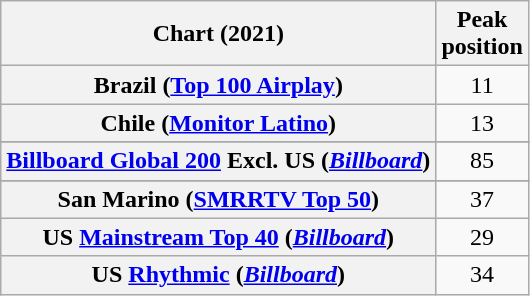<table class="wikitable sortable plainrowheaders" style="text-align:center">
<tr>
<th scope="col">Chart (2021)</th>
<th scope="col">Peak<br>position</th>
</tr>
<tr>
<th scope="row">Brazil (<a href='#'>Top 100 Airplay</a>)</th>
<td>11</td>
</tr>
<tr>
<th scope="row">Chile (<a href='#'>Monitor Latino</a>)</th>
<td>13</td>
</tr>
<tr>
</tr>
<tr>
<th scope="row"><a href='#'>Billboard Global 200</a> Excl. US (<em><a href='#'>Billboard</a></em>)</th>
<td>85</td>
</tr>
<tr>
</tr>
<tr>
<th scope="row">San Marino (<a href='#'>SMRRTV Top 50</a>)</th>
<td>37</td>
</tr>
<tr>
<th scope="row">US <a href='#'>Mainstream Top 40</a> (<em><a href='#'>Billboard</a></em>)</th>
<td>29</td>
</tr>
<tr>
<th scope="row">US <a href='#'>Rhythmic</a> (<em><a href='#'>Billboard</a></em>)</th>
<td>34</td>
</tr>
</table>
